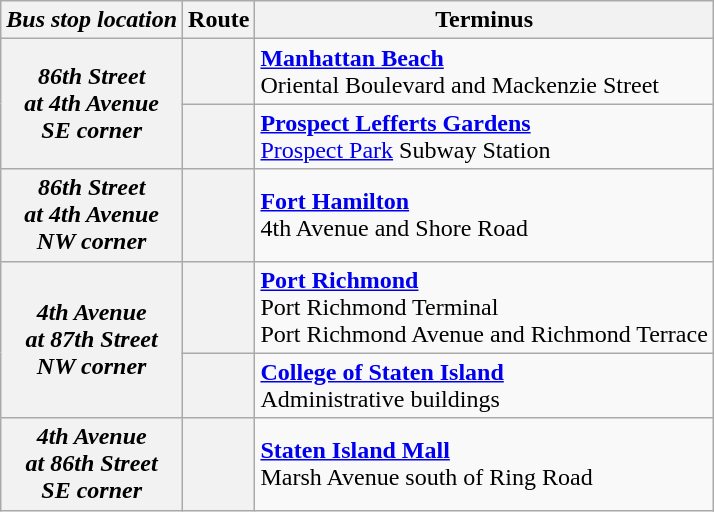<table class=wikitable style="font-size: 100%;" text-valign="center"|>
<tr>
<th><em>Bus stop location</em></th>
<th>Route</th>
<th>Terminus</th>
</tr>
<tr>
<th rowspan=2><em>86th Street<br>at 4th Avenue<br>SE corner</em></th>
<th></th>
<td><strong><a href='#'>Manhattan Beach</a></strong><br> Oriental Boulevard and Mackenzie Street</td>
</tr>
<tr>
<th></th>
<td><strong><a href='#'>Prospect Lefferts Gardens</a></strong><br><a href='#'>Prospect Park</a> Subway Station</td>
</tr>
<tr>
<th><em>86th Street<br>at 4th Avenue<br>NW corner</em></th>
<th></th>
<td><strong><a href='#'>Fort Hamilton</a></strong><br>4th Avenue and Shore Road</td>
</tr>
<tr>
<th rowspan=2><em>4th Avenue<br>at 87th Street<br>NW corner</em></th>
<th></th>
<td><strong><a href='#'>Port Richmond</a></strong><br>Port Richmond Terminal<br>Port Richmond Avenue and Richmond Terrace</td>
</tr>
<tr>
<th></th>
<td><strong><a href='#'>College of Staten Island</a></strong><br>Administrative buildings</td>
</tr>
<tr>
<th><em>4th Avenue<br>at 86th Street<br>SE corner</em></th>
<th></th>
<td><strong><a href='#'>Staten Island Mall</a></strong><br>Marsh Avenue south of Ring Road</td>
</tr>
</table>
